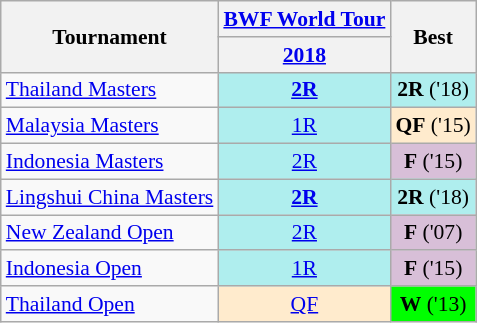<table class="wikitable" style="font-size: 90%; text-align:center">
<tr>
<th rowspan="2">Tournament</th>
<th><strong><a href='#'>BWF World Tour</a></strong></th>
<th rowspan="2">Best</th>
</tr>
<tr>
<th><a href='#'>2018</a></th>
</tr>
<tr>
<td align=left><a href='#'>Thailand Masters</a></td>
<td bgcolor=AFEEEE><a href='#'><strong>2R</strong></a></td>
<td bgcolor=AFEEEE><strong>2R</strong> ('18)</td>
</tr>
<tr>
<td align=left><a href='#'>Malaysia Masters</a></td>
<td bgcolor=AFEEEE><a href='#'>1R</a></td>
<td bgcolor=FFEBCD><strong>QF</strong> ('15)</td>
</tr>
<tr>
<td align=left><a href='#'>Indonesia Masters</a></td>
<td bgcolor=AFEEEE><a href='#'>2R</a></td>
<td bgcolor=D8BFD8><strong>F</strong> ('15)</td>
</tr>
<tr>
<td align=left><a href='#'>Lingshui China Masters</a></td>
<td bgcolor=AFEEEE><a href='#'><strong>2R</strong></a></td>
<td bgcolor=AFEEEE><strong>2R</strong> ('18)</td>
</tr>
<tr>
<td align=left><a href='#'>New Zealand Open</a></td>
<td bgcolor=AFEEEE><a href='#'>2R</a></td>
<td bgcolor=D8BFD8><strong>F</strong> ('07)</td>
</tr>
<tr>
<td align=left><a href='#'>Indonesia Open</a></td>
<td bgcolor=AFEEEE><a href='#'>1R</a></td>
<td bgcolor=D8BFD8><strong>F</strong> ('15)</td>
</tr>
<tr>
<td align=left><a href='#'>Thailand Open</a></td>
<td bgcolor=FFEBCD><a href='#'>QF</a></td>
<td bgcolor=00FF00><strong>W</strong> ('13)</td>
</tr>
</table>
